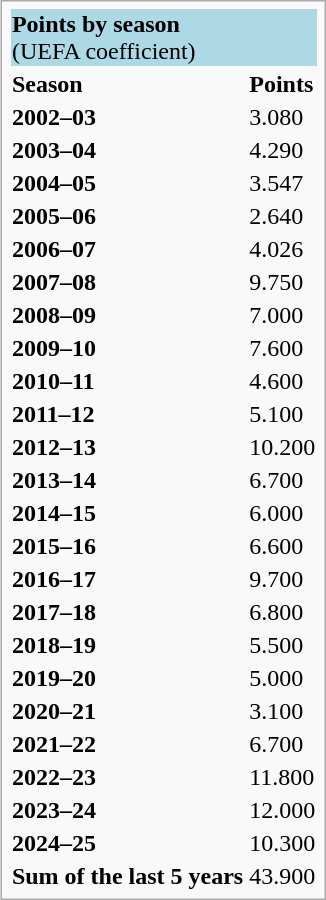<table class="infobox">
<tr>
<td colspan="2" bgcolor="lightblue"><strong>Points by season</strong><br>(UEFA coefficient)</td>
</tr>
<tr>
<td><strong>Season</strong></td>
<td><strong>Points</strong></td>
</tr>
<tr>
<td><strong>2002–03</strong></td>
<td>3.080</td>
</tr>
<tr>
<td><strong>2003–04</strong></td>
<td>4.290</td>
</tr>
<tr>
<td><strong>2004–05</strong></td>
<td>3.547</td>
</tr>
<tr>
<td><strong>2005–06</strong></td>
<td>2.640</td>
</tr>
<tr>
<td><strong>2006–07</strong></td>
<td>4.026</td>
</tr>
<tr>
<td><strong>2007–08</strong></td>
<td>9.750</td>
</tr>
<tr>
<td><strong>2008–09</strong></td>
<td>7.000</td>
</tr>
<tr>
<td><strong>2009–10</strong></td>
<td>7.600</td>
</tr>
<tr>
<td><strong>2010–11</strong></td>
<td>4.600</td>
</tr>
<tr>
<td><strong>2011–12</strong></td>
<td>5.100</td>
</tr>
<tr>
<td><strong>2012–13</strong></td>
<td>10.200</td>
</tr>
<tr>
<td><strong>2013–14</strong></td>
<td>6.700</td>
</tr>
<tr>
<td><strong>2014–15</strong></td>
<td>6.000</td>
</tr>
<tr>
<td><strong>2015–16</strong></td>
<td>6.600</td>
</tr>
<tr>
<td><strong>2016–17</strong></td>
<td>9.700</td>
</tr>
<tr>
<td><strong>2017–18</strong></td>
<td>6.800</td>
</tr>
<tr>
<td><strong>2018–19</strong></td>
<td>5.500</td>
</tr>
<tr>
<td><strong>2019–20</strong></td>
<td>5.000</td>
</tr>
<tr>
<td><strong>2020–21</strong></td>
<td>3.100</td>
</tr>
<tr>
<td><strong>2021–22</strong></td>
<td>6.700</td>
</tr>
<tr>
<td><strong>2022–23</strong></td>
<td>11.800</td>
</tr>
<tr>
<td><strong>2023–24</strong></td>
<td>12.000</td>
</tr>
<tr>
<td><strong>2024–25</strong></td>
<td>10.300</td>
</tr>
<tr>
<td><strong>Sum of the last 5 years </strong></td>
<td>43.900</td>
</tr>
</table>
